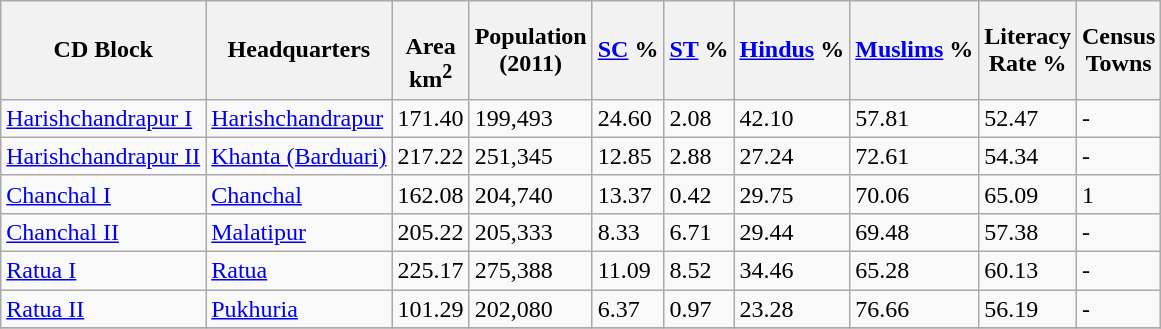<table class="wikitable sortable">
<tr>
<th>CD Block</th>
<th>Headquarters</th>
<th><br>Area<br>km<sup>2</sup></th>
<th>Population<br>(2011)</th>
<th><a href='#'>SC</a> %</th>
<th><a href='#'>ST</a> %</th>
<th><a href='#'>Hindus</a> %</th>
<th><a href='#'>Muslims</a> %</th>
<th>Literacy<br> Rate %</th>
<th>Census<br>Towns</th>
</tr>
<tr>
<td><a href='#'>Harishchandrapur I</a></td>
<td><a href='#'>Harishchandrapur</a></td>
<td>171.40</td>
<td>199,493</td>
<td>24.60</td>
<td>2.08</td>
<td>42.10</td>
<td>57.81</td>
<td>52.47</td>
<td>-</td>
</tr>
<tr>
<td><a href='#'>Harishchandrapur II</a></td>
<td><a href='#'>Khanta (Barduari)</a></td>
<td>217.22</td>
<td>251,345</td>
<td>12.85</td>
<td>2.88</td>
<td>27.24</td>
<td>72.61</td>
<td>54.34</td>
<td>-</td>
</tr>
<tr>
<td><a href='#'>Chanchal I</a></td>
<td><a href='#'>Chanchal</a></td>
<td>162.08</td>
<td>204,740</td>
<td>13.37</td>
<td>0.42</td>
<td>29.75</td>
<td>70.06</td>
<td>65.09</td>
<td>1</td>
</tr>
<tr>
<td><a href='#'>Chanchal II</a></td>
<td><a href='#'>Malatipur</a></td>
<td>205.22</td>
<td>205,333</td>
<td>8.33</td>
<td>6.71</td>
<td>29.44</td>
<td>69.48</td>
<td>57.38</td>
<td>-</td>
</tr>
<tr>
<td><a href='#'>Ratua I</a></td>
<td><a href='#'>Ratua</a></td>
<td>225.17</td>
<td>275,388</td>
<td>11.09</td>
<td>8.52</td>
<td>34.46</td>
<td>65.28</td>
<td>60.13</td>
<td>-</td>
</tr>
<tr>
<td><a href='#'>Ratua II</a></td>
<td><a href='#'>Pukhuria</a></td>
<td>101.29</td>
<td>202,080</td>
<td>6.37</td>
<td>0.97</td>
<td>23.28</td>
<td>76.66</td>
<td>56.19</td>
<td>-</td>
</tr>
<tr>
</tr>
</table>
